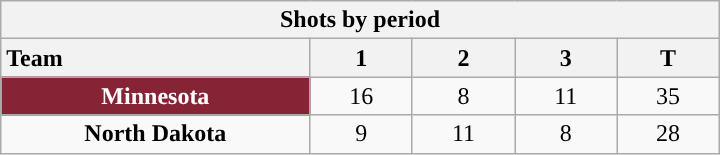<table class="wikitable" style="width:30em; text-align:right;">
<tr>
<th colspan=5>Shots by period</th>
</tr>
<tr>
<th style="width:10em; text-align:left;">Team</th>
<th style="width:3em;">1</th>
<th style="width:3em;">2</th>
<th style="width:3em;">3</th>
<th style="width:3em;">T</th>
</tr>
<tr>
<td align=center style="color:white; background:#862334; "><strong>Minnesota</strong></td>
<td align=center>16</td>
<td align=center>8</td>
<td align=center>11</td>
<td align=center>35</td>
</tr>
<tr>
<td align=center><strong>North Dakota</strong></td>
<td align=center>9</td>
<td align=center>11</td>
<td align=center>8</td>
<td align=center>28</td>
</tr>
</table>
